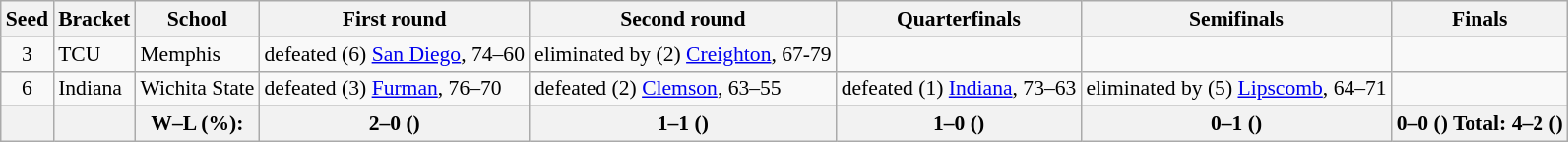<table class="wikitable" style="white-space:nowrap; font-size:90%;">
<tr>
<th>Seed</th>
<th>Bracket</th>
<th>School</th>
<th>First round</th>
<th>Second round</th>
<th>Quarterfinals</th>
<th>Semifinals</th>
<th>Finals</th>
</tr>
<tr>
<td align=center>3</td>
<td>TCU</td>
<td>Memphis</td>
<td>defeated (6) <a href='#'>San Diego</a>, 74–60</td>
<td>eliminated by (2) <a href='#'>Creighton</a>, 67-79</td>
<td></td>
<td></td>
<td></td>
</tr>
<tr>
<td align=center>6</td>
<td>Indiana</td>
<td>Wichita State</td>
<td>defeated (3) <a href='#'>Furman</a>, 76–70</td>
<td>defeated (2) <a href='#'>Clemson</a>, 63–55</td>
<td>defeated (1) <a href='#'>Indiana</a>, 73–63</td>
<td>eliminated by (5) <a href='#'>Lipscomb</a>, 64–71</td>
<td></td>
</tr>
<tr>
<th></th>
<th></th>
<th>W–L (%):</th>
<th>2–0 ()</th>
<th>1–1 ()</th>
<th>1–0 ()</th>
<th>0–1 ()</th>
<th>0–0 () Total: 4–2 ()</th>
</tr>
</table>
